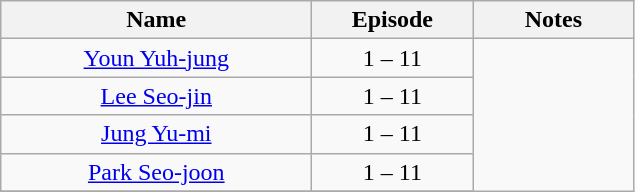<table class=wikitable style=text-align:center>
<tr>
<th style=width:200px>Name</th>
<th style=width:100px>Episode</th>
<th style=width:100px>Notes</th>
</tr>
<tr>
<td><a href='#'>Youn Yuh-jung</a></td>
<td>1 – 11</td>
<td rowspan=5></td>
</tr>
<tr>
<td><a href='#'>Lee Seo-jin</a></td>
<td>1 – 11</td>
</tr>
<tr>
<td><a href='#'>Jung Yu-mi</a></td>
<td>1 – 11</td>
</tr>
<tr>
<td><a href='#'>Park Seo-joon</a></td>
<td>1 – 11</td>
</tr>
<tr>
</tr>
</table>
